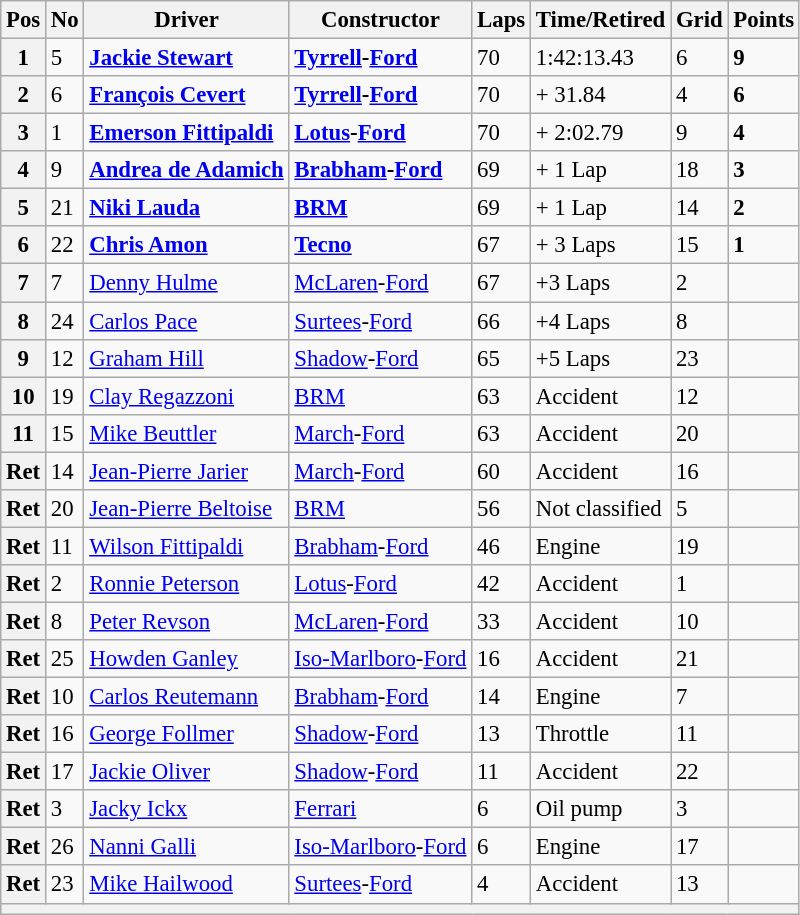<table class="wikitable" style="font-size: 95%;">
<tr>
<th>Pos</th>
<th>No</th>
<th>Driver</th>
<th>Constructor</th>
<th>Laps</th>
<th>Time/Retired</th>
<th>Grid</th>
<th>Points</th>
</tr>
<tr>
<th>1</th>
<td>5</td>
<td> <strong><a href='#'>Jackie Stewart</a></strong></td>
<td><strong><a href='#'>Tyrrell</a>-<a href='#'>Ford</a></strong></td>
<td>70</td>
<td>1:42:13.43</td>
<td>6</td>
<td><strong>9</strong></td>
</tr>
<tr>
<th>2</th>
<td>6</td>
<td> <strong><a href='#'>François Cevert</a></strong></td>
<td><strong><a href='#'>Tyrrell</a>-<a href='#'>Ford</a></strong></td>
<td>70</td>
<td>+ 31.84</td>
<td>4</td>
<td><strong>6</strong></td>
</tr>
<tr>
<th>3</th>
<td>1</td>
<td> <strong><a href='#'>Emerson Fittipaldi</a></strong></td>
<td><strong><a href='#'>Lotus</a>-<a href='#'>Ford</a></strong></td>
<td>70</td>
<td>+ 2:02.79</td>
<td>9</td>
<td><strong>4</strong></td>
</tr>
<tr>
<th>4</th>
<td>9</td>
<td> <strong><a href='#'>Andrea de Adamich</a></strong></td>
<td><strong><a href='#'>Brabham</a>-<a href='#'>Ford</a></strong></td>
<td>69</td>
<td>+ 1 Lap</td>
<td>18</td>
<td><strong>3</strong></td>
</tr>
<tr>
<th>5</th>
<td>21</td>
<td> <strong><a href='#'>Niki Lauda</a></strong></td>
<td><strong><a href='#'>BRM</a></strong></td>
<td>69</td>
<td>+ 1 Lap</td>
<td>14</td>
<td><strong>2</strong></td>
</tr>
<tr>
<th>6</th>
<td>22</td>
<td> <strong><a href='#'>Chris Amon</a></strong></td>
<td><strong><a href='#'>Tecno</a></strong></td>
<td>67</td>
<td>+ 3 Laps</td>
<td>15</td>
<td><strong>1</strong></td>
</tr>
<tr>
<th>7</th>
<td>7</td>
<td> <a href='#'>Denny Hulme</a></td>
<td><a href='#'>McLaren</a>-<a href='#'>Ford</a></td>
<td>67</td>
<td>+3 Laps</td>
<td>2</td>
<td> </td>
</tr>
<tr>
<th>8</th>
<td>24</td>
<td> <a href='#'>Carlos Pace</a></td>
<td><a href='#'>Surtees</a>-<a href='#'>Ford</a></td>
<td>66</td>
<td>+4 Laps</td>
<td>8</td>
<td> </td>
</tr>
<tr>
<th>9</th>
<td>12</td>
<td> <a href='#'>Graham Hill</a></td>
<td><a href='#'>Shadow</a>-<a href='#'>Ford</a></td>
<td>65</td>
<td>+5 Laps</td>
<td>23</td>
<td> </td>
</tr>
<tr>
<th>10</th>
<td>19</td>
<td> <a href='#'>Clay Regazzoni</a></td>
<td><a href='#'>BRM</a></td>
<td>63</td>
<td>Accident</td>
<td>12</td>
<td> </td>
</tr>
<tr>
<th>11</th>
<td>15</td>
<td> <a href='#'>Mike Beuttler</a></td>
<td><a href='#'>March</a>-<a href='#'>Ford</a></td>
<td>63</td>
<td>Accident</td>
<td>20</td>
<td> </td>
</tr>
<tr>
<th>Ret</th>
<td>14</td>
<td> <a href='#'>Jean-Pierre Jarier</a></td>
<td><a href='#'>March</a>-<a href='#'>Ford</a></td>
<td>60</td>
<td>Accident</td>
<td>16</td>
<td> </td>
</tr>
<tr>
<th>Ret</th>
<td>20</td>
<td> <a href='#'>Jean-Pierre Beltoise</a></td>
<td><a href='#'>BRM</a></td>
<td>56</td>
<td>Not classified</td>
<td>5</td>
<td> </td>
</tr>
<tr>
<th>Ret</th>
<td>11</td>
<td> <a href='#'>Wilson Fittipaldi</a></td>
<td><a href='#'>Brabham</a>-<a href='#'>Ford</a></td>
<td>46</td>
<td>Engine</td>
<td>19</td>
<td> </td>
</tr>
<tr>
<th>Ret</th>
<td>2</td>
<td> <a href='#'>Ronnie Peterson</a></td>
<td><a href='#'>Lotus</a>-<a href='#'>Ford</a></td>
<td>42</td>
<td>Accident</td>
<td>1</td>
<td> </td>
</tr>
<tr>
<th>Ret</th>
<td>8</td>
<td> <a href='#'>Peter Revson</a></td>
<td><a href='#'>McLaren</a>-<a href='#'>Ford</a></td>
<td>33</td>
<td>Accident</td>
<td>10</td>
<td> </td>
</tr>
<tr>
<th>Ret</th>
<td>25</td>
<td> <a href='#'>Howden Ganley</a></td>
<td><a href='#'>Iso-Marlboro</a>-<a href='#'>Ford</a></td>
<td>16</td>
<td>Accident</td>
<td>21</td>
<td> </td>
</tr>
<tr>
<th>Ret</th>
<td>10</td>
<td> <a href='#'>Carlos Reutemann</a></td>
<td><a href='#'>Brabham</a>-<a href='#'>Ford</a></td>
<td>14</td>
<td>Engine</td>
<td>7</td>
<td> </td>
</tr>
<tr>
<th>Ret</th>
<td>16</td>
<td> <a href='#'>George Follmer</a></td>
<td><a href='#'>Shadow</a>-<a href='#'>Ford</a></td>
<td>13</td>
<td>Throttle</td>
<td>11</td>
<td> </td>
</tr>
<tr>
<th>Ret</th>
<td>17</td>
<td> <a href='#'>Jackie Oliver</a></td>
<td><a href='#'>Shadow</a>-<a href='#'>Ford</a></td>
<td>11</td>
<td>Accident</td>
<td>22</td>
<td> </td>
</tr>
<tr>
<th>Ret</th>
<td>3</td>
<td> <a href='#'>Jacky Ickx</a></td>
<td><a href='#'>Ferrari</a></td>
<td>6</td>
<td>Oil pump</td>
<td>3</td>
<td> </td>
</tr>
<tr>
<th>Ret</th>
<td>26</td>
<td> <a href='#'>Nanni Galli</a></td>
<td><a href='#'>Iso-Marlboro</a>-<a href='#'>Ford</a></td>
<td>6</td>
<td>Engine</td>
<td>17</td>
<td> </td>
</tr>
<tr>
<th>Ret</th>
<td>23</td>
<td> <a href='#'>Mike Hailwood</a></td>
<td><a href='#'>Surtees</a>-<a href='#'>Ford</a></td>
<td>4</td>
<td>Accident</td>
<td>13</td>
<td> </td>
</tr>
<tr>
<th colspan="8"></th>
</tr>
</table>
